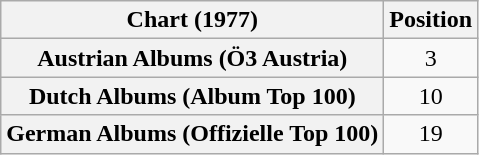<table class="wikitable sortable plainrowheaders" style="text-align:center">
<tr>
<th scope="col">Chart (1977)</th>
<th scope="col">Position</th>
</tr>
<tr>
<th scope="row">Austrian Albums (Ö3 Austria)</th>
<td>3</td>
</tr>
<tr>
<th scope="row">Dutch Albums (Album Top 100)</th>
<td>10</td>
</tr>
<tr>
<th scope="row">German Albums (Offizielle Top 100)</th>
<td>19</td>
</tr>
</table>
